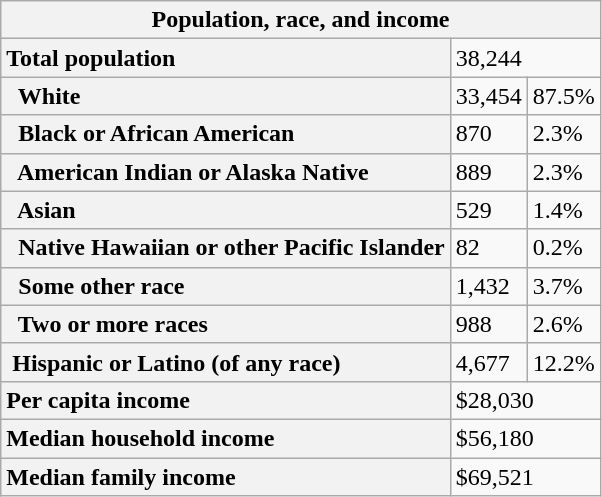<table class="wikitable collapsible collapsed">
<tr>
<th colspan="6">Population, race, and income</th>
</tr>
<tr>
<th scope="row" style="text-align: left;">Total population</th>
<td colspan="2">38,244</td>
</tr>
<tr>
<th scope="row" style="text-align: left;">  White</th>
<td>33,454</td>
<td>87.5%</td>
</tr>
<tr>
<th scope="row" style="text-align: left;">  Black or African American</th>
<td>870</td>
<td>2.3%</td>
</tr>
<tr>
<th scope="row" style="text-align: left;">  American Indian or Alaska Native</th>
<td>889</td>
<td>2.3%</td>
</tr>
<tr>
<th scope="row" style="text-align: left;">  Asian</th>
<td>529</td>
<td>1.4%</td>
</tr>
<tr>
<th scope="row" style="text-align: left;">  Native Hawaiian or other Pacific Islander</th>
<td>82</td>
<td>0.2%</td>
</tr>
<tr>
<th scope="row" style="text-align: left;">  Some other race</th>
<td>1,432</td>
<td>3.7%</td>
</tr>
<tr>
<th scope="row" style="text-align: left;">  Two or more races</th>
<td>988</td>
<td>2.6%</td>
</tr>
<tr>
<th scope="row" style="text-align: left;"> Hispanic or Latino (of any race)</th>
<td>4,677</td>
<td>12.2%</td>
</tr>
<tr>
<th scope="row" style="text-align: left;">Per capita income</th>
<td colspan="2">$28,030</td>
</tr>
<tr>
<th scope="row" style="text-align: left;">Median household income</th>
<td colspan="2">$56,180</td>
</tr>
<tr>
<th scope="row" style="text-align: left;">Median family income</th>
<td colspan="2">$69,521</td>
</tr>
</table>
